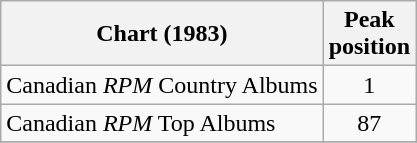<table class="wikitable sortable">
<tr>
<th>Chart (1983)</th>
<th>Peak<br>position</th>
</tr>
<tr>
<td>Canadian <em>RPM</em> Country Albums</td>
<td align="center">1</td>
</tr>
<tr>
<td>Canadian <em>RPM</em> Top Albums</td>
<td align="center">87</td>
</tr>
<tr>
</tr>
</table>
